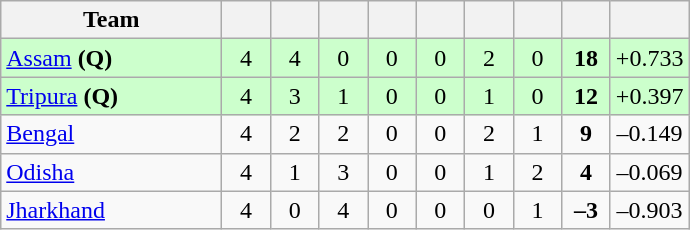<table class="wikitable" style="text-align:center">
<tr>
<th style="width:140px;">Team</th>
<th style="width:25px;"></th>
<th style="width:25px;"></th>
<th style="width:25px;"></th>
<th style="width:25px;"></th>
<th style="width:25px;"></th>
<th style="width:25px;"></th>
<th style="width:25px;"></th>
<th style="width:25px;"></th>
<th style="width:40px;"></th>
</tr>
<tr style="background:#cfc;">
<td style="text-align:left"><a href='#'>Assam</a> <strong>(Q)</strong></td>
<td>4</td>
<td>4</td>
<td>0</td>
<td>0</td>
<td>0</td>
<td>2</td>
<td>0</td>
<td><strong>18</strong></td>
<td>+0.733</td>
</tr>
<tr style="background:#cfc;">
<td style="text-align:left"><a href='#'>Tripura</a> <strong>(Q)</strong></td>
<td>4</td>
<td>3</td>
<td>1</td>
<td>0</td>
<td>0</td>
<td>1</td>
<td>0</td>
<td><strong>12</strong></td>
<td>+0.397</td>
</tr>
<tr>
<td style="text-align:left"><a href='#'>Bengal</a></td>
<td>4</td>
<td>2</td>
<td>2</td>
<td>0</td>
<td>0</td>
<td>2</td>
<td>1</td>
<td><strong>9</strong></td>
<td>–0.149</td>
</tr>
<tr>
<td style="text-align:left"><a href='#'>Odisha</a></td>
<td>4</td>
<td>1</td>
<td>3</td>
<td>0</td>
<td>0</td>
<td>1</td>
<td>2</td>
<td><strong>4</strong></td>
<td>–0.069</td>
</tr>
<tr>
<td style="text-align:left"><a href='#'>Jharkhand</a></td>
<td>4</td>
<td>0</td>
<td>4</td>
<td>0</td>
<td>0</td>
<td>0</td>
<td>1</td>
<td><strong>–3</strong></td>
<td>–0.903</td>
</tr>
</table>
